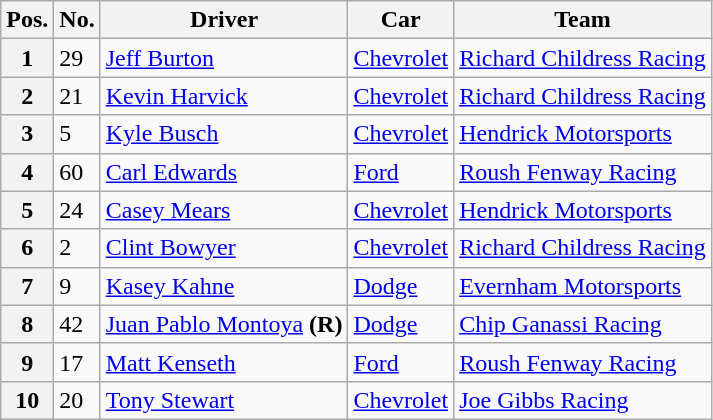<table class="wikitable">
<tr>
<th>Pos.</th>
<th>No.</th>
<th>Driver</th>
<th>Car</th>
<th>Team</th>
</tr>
<tr>
<th>1</th>
<td>29</td>
<td><a href='#'>Jeff Burton</a></td>
<td><a href='#'>Chevrolet</a></td>
<td><a href='#'>Richard Childress Racing</a></td>
</tr>
<tr>
<th>2</th>
<td>21</td>
<td><a href='#'>Kevin Harvick</a></td>
<td><a href='#'>Chevrolet</a></td>
<td><a href='#'>Richard Childress Racing</a></td>
</tr>
<tr>
<th>3</th>
<td>5</td>
<td><a href='#'>Kyle Busch</a></td>
<td><a href='#'>Chevrolet</a></td>
<td><a href='#'>Hendrick Motorsports</a></td>
</tr>
<tr>
<th>4</th>
<td>60</td>
<td><a href='#'>Carl Edwards</a></td>
<td><a href='#'>Ford</a></td>
<td><a href='#'>Roush Fenway Racing</a></td>
</tr>
<tr>
<th>5</th>
<td>24</td>
<td><a href='#'>Casey Mears</a></td>
<td><a href='#'>Chevrolet</a></td>
<td><a href='#'>Hendrick Motorsports</a></td>
</tr>
<tr>
<th>6</th>
<td>2</td>
<td><a href='#'>Clint Bowyer</a></td>
<td><a href='#'>Chevrolet</a></td>
<td><a href='#'>Richard Childress Racing</a></td>
</tr>
<tr>
<th>7</th>
<td>9</td>
<td><a href='#'>Kasey Kahne</a></td>
<td><a href='#'>Dodge</a></td>
<td><a href='#'>Evernham Motorsports</a></td>
</tr>
<tr>
<th>8</th>
<td>42</td>
<td><a href='#'>Juan Pablo Montoya</a> <strong>(R)</strong></td>
<td><a href='#'>Dodge</a></td>
<td><a href='#'>Chip Ganassi Racing</a></td>
</tr>
<tr>
<th>9</th>
<td>17</td>
<td><a href='#'>Matt Kenseth</a></td>
<td><a href='#'>Ford</a></td>
<td><a href='#'>Roush Fenway Racing</a></td>
</tr>
<tr>
<th>10</th>
<td>20</td>
<td><a href='#'>Tony Stewart</a></td>
<td><a href='#'>Chevrolet</a></td>
<td><a href='#'>Joe Gibbs Racing</a></td>
</tr>
</table>
